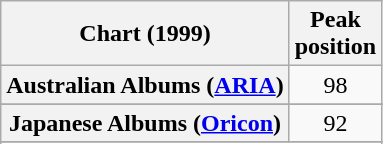<table class="wikitable sortable plainrowheaders" style="text-align:center">
<tr>
<th scope="col">Chart (1999)</th>
<th scope="col">Peak<br>position</th>
</tr>
<tr>
<th scope="row">Australian Albums (<a href='#'>ARIA</a>)</th>
<td>98</td>
</tr>
<tr>
</tr>
<tr>
</tr>
<tr>
</tr>
<tr>
</tr>
<tr>
</tr>
<tr>
<th scope="row">Japanese Albums (<a href='#'>Oricon</a>)</th>
<td align="center">92</td>
</tr>
<tr>
</tr>
<tr>
</tr>
<tr>
</tr>
<tr>
</tr>
<tr>
</tr>
<tr>
</tr>
</table>
